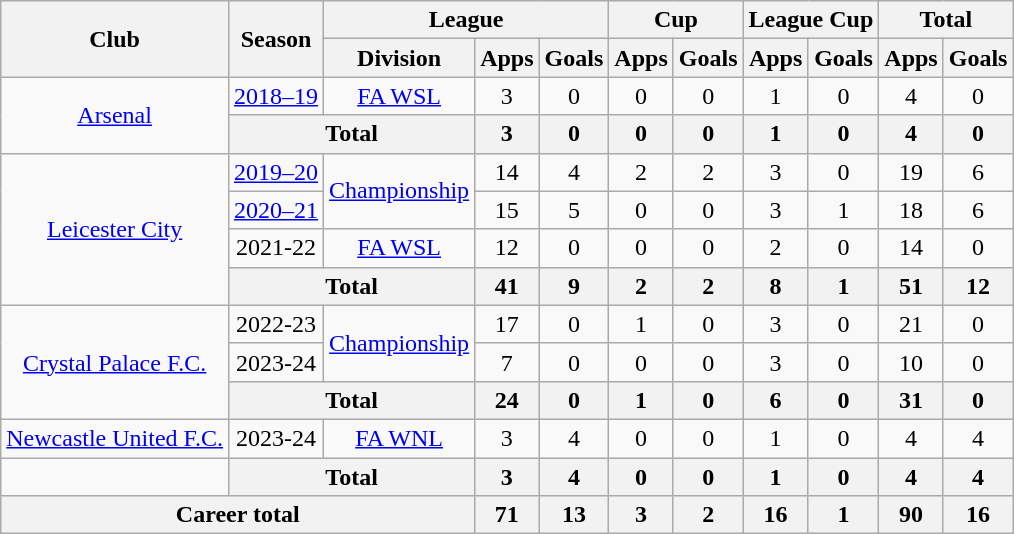<table class="wikitable" style="text-align:center">
<tr>
<th rowspan="2">Club</th>
<th rowspan="2">Season</th>
<th colspan="3">League</th>
<th colspan="2">Cup</th>
<th colspan="2">League Cup</th>
<th colspan="2">Total</th>
</tr>
<tr>
<th>Division</th>
<th>Apps</th>
<th>Goals</th>
<th>Apps</th>
<th>Goals</th>
<th>Apps</th>
<th>Goals</th>
<th>Apps</th>
<th>Goals</th>
</tr>
<tr>
<td rowspan="2"><a href='#'>Arsenal</a></td>
<td><a href='#'>2018–19</a></td>
<td rowspan="1"><a href='#'>FA WSL</a></td>
<td>3</td>
<td>0</td>
<td>0</td>
<td>0</td>
<td>1</td>
<td>0</td>
<td>4</td>
<td>0</td>
</tr>
<tr>
<th colspan="2">Total</th>
<th>3</th>
<th>0</th>
<th>0</th>
<th>0</th>
<th>1</th>
<th>0</th>
<th>4</th>
<th>0</th>
</tr>
<tr>
<td rowspan="4"><a href='#'>Leicester City</a></td>
<td><a href='#'>2019–20</a></td>
<td rowspan="2"><a href='#'>Championship</a></td>
<td>14</td>
<td>4</td>
<td>2</td>
<td>2</td>
<td>3</td>
<td>0</td>
<td>19</td>
<td>6</td>
</tr>
<tr>
<td><a href='#'>2020–21</a></td>
<td>15</td>
<td>5</td>
<td>0</td>
<td>0</td>
<td>3</td>
<td>1</td>
<td>18</td>
<td>6</td>
</tr>
<tr>
<td>2021-22</td>
<td rowspan="1"><a href='#'>FA WSL</a></td>
<td>12</td>
<td>0</td>
<td>0</td>
<td>0</td>
<td>2</td>
<td>0</td>
<td>14</td>
<td>0</td>
</tr>
<tr>
<th colspan="2">Total</th>
<th>41</th>
<th>9</th>
<th>2</th>
<th>2</th>
<th>8</th>
<th>1</th>
<th>51</th>
<th>12</th>
</tr>
<tr>
<td rowspan="3"><a href='#'>Crystal Palace F.C.</a></td>
<td>2022-23</td>
<td rowspan="2"><a href='#'>Championship</a></td>
<td>17</td>
<td>0</td>
<td>1</td>
<td>0</td>
<td>3</td>
<td>0</td>
<td>21</td>
<td>0</td>
</tr>
<tr>
<td>2023-24</td>
<td>7</td>
<td>0</td>
<td>0</td>
<td>0</td>
<td>3</td>
<td>0</td>
<td>10</td>
<td>0</td>
</tr>
<tr>
<th colspan="2">Total</th>
<th>24</th>
<th>0</th>
<th>1</th>
<th>0</th>
<th>6</th>
<th>0</th>
<th>31</th>
<th>0</th>
</tr>
<tr>
<td><a href='#'>Newcastle United F.C.</a></td>
<td>2023-24</td>
<td><a href='#'>FA WNL</a></td>
<td>3</td>
<td>4</td>
<td>0</td>
<td>0</td>
<td>1</td>
<td>0</td>
<td>4</td>
<td>4</td>
</tr>
<tr>
<td></td>
<th colspan="2">Total</th>
<th>3</th>
<th>4</th>
<th>0</th>
<th>0</th>
<th>1</th>
<th>0</th>
<th>4</th>
<th>4</th>
</tr>
<tr>
<th colspan="3">Career total</th>
<th>71</th>
<th>13</th>
<th>3</th>
<th>2</th>
<th>16</th>
<th>1</th>
<th>90</th>
<th>16</th>
</tr>
</table>
